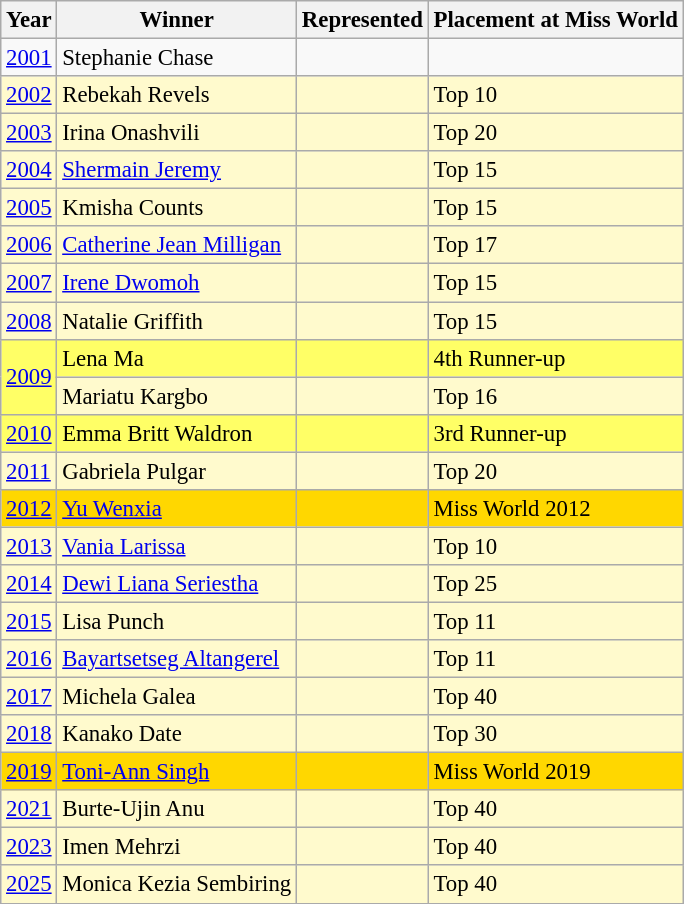<table class="wikitable sortable" style="font-size:95%;">
<tr>
<th>Year</th>
<th>Winner</th>
<th>Represented</th>
<th>Placement at Miss World</th>
</tr>
<tr>
<td><a href='#'>2001</a></td>
<td>Stephanie Chase</td>
<td></td>
<td></td>
</tr>
<tr>
<td style="background:#fffacd;"><a href='#'>2002</a></td>
<td style="background:#fffacd;">Rebekah Revels</td>
<td style="background:#fffacd;"></td>
<td style="background:#fffacd;">Top 10</td>
</tr>
<tr>
<td style="background:#fffacd;"><a href='#'>2003</a></td>
<td style="background:#fffacd;">Irina Onashvili</td>
<td style="background:#fffacd;"></td>
<td style="background:#fffacd;">Top 20</td>
</tr>
<tr>
<td style="background:#fffacd;"><a href='#'>2004</a></td>
<td style="background:#fffacd;"><a href='#'>Shermain Jeremy</a></td>
<td style="background:#fffacd;"></td>
<td style="background:#fffacd;">Top 15</td>
</tr>
<tr>
<td style="background:#fffacd;"><a href='#'>2005</a></td>
<td style="background:#fffacd;">Kmisha Counts</td>
<td style="background:#fffacd;"></td>
<td style="background:#fffacd;">Top 15</td>
</tr>
<tr>
<td style="background:#fffacd;"><a href='#'>2006</a></td>
<td style="background:#fffacd;"><a href='#'>Catherine Jean Milligan</a></td>
<td style="background:#fffacd;"></td>
<td style="background:#fffacd;">Top 17</td>
</tr>
<tr>
<td style="background:#fffacd;"><a href='#'>2007</a></td>
<td style="background:#fffacd;"><a href='#'>Irene Dwomoh</a></td>
<td style="background:#fffacd;"></td>
<td style="background:#fffacd;">Top 15</td>
</tr>
<tr>
<td style="background:#fffacd;"><a href='#'>2008</a></td>
<td style="background:#fffacd;">Natalie Griffith</td>
<td style="background:#fffacd;"></td>
<td style="background:#fffacd;">Top 15</td>
</tr>
<tr>
<td style="background:#ff6;" rowspan=2><a href='#'>2009</a></td>
<td style="background:#ff6;">Lena Ma</td>
<td style="background:#ff6;"></td>
<td style="background:#ff6;">4th Runner-up</td>
</tr>
<tr>
<td style="background:#fffacd;">Mariatu Kargbo</td>
<td style="background:#fffacd;"></td>
<td style="background:#fffacd;">Top 16</td>
</tr>
<tr>
<td style="background:#ff6;"><a href='#'>2010</a></td>
<td style="background:#ff6;">Emma Britt Waldron</td>
<td style="background:#ff6;"></td>
<td style="background:#ff6;">3rd Runner-up</td>
</tr>
<tr>
<td style="background:#fffacd;"><a href='#'>2011</a></td>
<td style="background:#fffacd;">Gabriela Pulgar</td>
<td style="background:#fffacd;"></td>
<td style="background:#fffacd;">Top 20</td>
</tr>
<tr>
<td bgcolor=GOLD><a href='#'>2012</a></td>
<td bgcolor=GOLD><a href='#'>Yu Wenxia</a></td>
<td bgcolor=GOLD></td>
<td bgcolor=GOLD>Miss World 2012</td>
</tr>
<tr>
<td style="background:#fffacd;"><a href='#'>2013</a></td>
<td style="background:#fffacd;"><a href='#'>Vania Larissa</a></td>
<td style="background:#fffacd;"></td>
<td style="background:#fffacd;">Top 10</td>
</tr>
<tr>
<td style="background:#fffacd;"><a href='#'>2014</a></td>
<td style="background:#fffacd;"><a href='#'>Dewi Liana Seriestha</a></td>
<td style="background:#fffacd;"></td>
<td style="background:#fffacd;">Top 25</td>
</tr>
<tr>
<td style="background:#fffacd;"><a href='#'>2015</a></td>
<td style="background:#fffacd;">Lisa Punch</td>
<td style="background:#fffacd;"></td>
<td style="background:#fffacd;">Top 11</td>
</tr>
<tr>
<td style="background:#fffacd;"><a href='#'>2016</a></td>
<td style="background:#fffacd;"><a href='#'>Bayartsetseg Altangerel</a></td>
<td style="background:#fffacd;"></td>
<td style="background:#fffacd;">Top 11</td>
</tr>
<tr>
<td style="background:#fffacd;"><a href='#'>2017</a></td>
<td style="background:#fffacd;">Michela Galea</td>
<td style="background:#fffacd;"></td>
<td style="background:#fffacd;">Top 40</td>
</tr>
<tr>
<td style="background:#fffacd;"><a href='#'>2018</a></td>
<td style="background:#fffacd;">Kanako Date</td>
<td style="background:#fffacd;"></td>
<td style="background:#fffacd;">Top 30</td>
</tr>
<tr>
<td bgcolor=GOLD><a href='#'>2019</a></td>
<td bgcolor=GOLD><a href='#'>Toni-Ann Singh</a></td>
<td bgcolor=GOLD></td>
<td bgcolor=GOLD>Miss World 2019</td>
</tr>
<tr>
<td style="background:#fffacd;"><a href='#'>2021</a></td>
<td style="background:#fffacd;">Burte-Ujin Anu</td>
<td style="background:#fffacd;"></td>
<td style="background:#fffacd;">Top 40</td>
</tr>
<tr style="background:#fffacd;"|>
<td><a href='#'>2023</a></td>
<td>Imen Mehrzi</td>
<td></td>
<td>Top 40</td>
</tr>
<tr style="background:#fffacd;"|>
<td><a href='#'>2025</a></td>
<td>Monica Kezia Sembiring</td>
<td></td>
<td>Top 40</td>
</tr>
</table>
